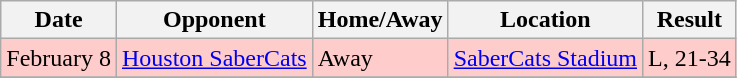<table class="wikitable mw-collapsible">
<tr>
<th>Date</th>
<th>Opponent</th>
<th>Home/Away</th>
<th>Location</th>
<th>Result</th>
</tr>
<tr bgcolor="#FFCCCC">
<td>February 8</td>
<td><a href='#'>Houston SaberCats</a></td>
<td>Away</td>
<td><a href='#'>SaberCats Stadium</a></td>
<td>L, 21-34</td>
</tr>
<tr>
</tr>
</table>
